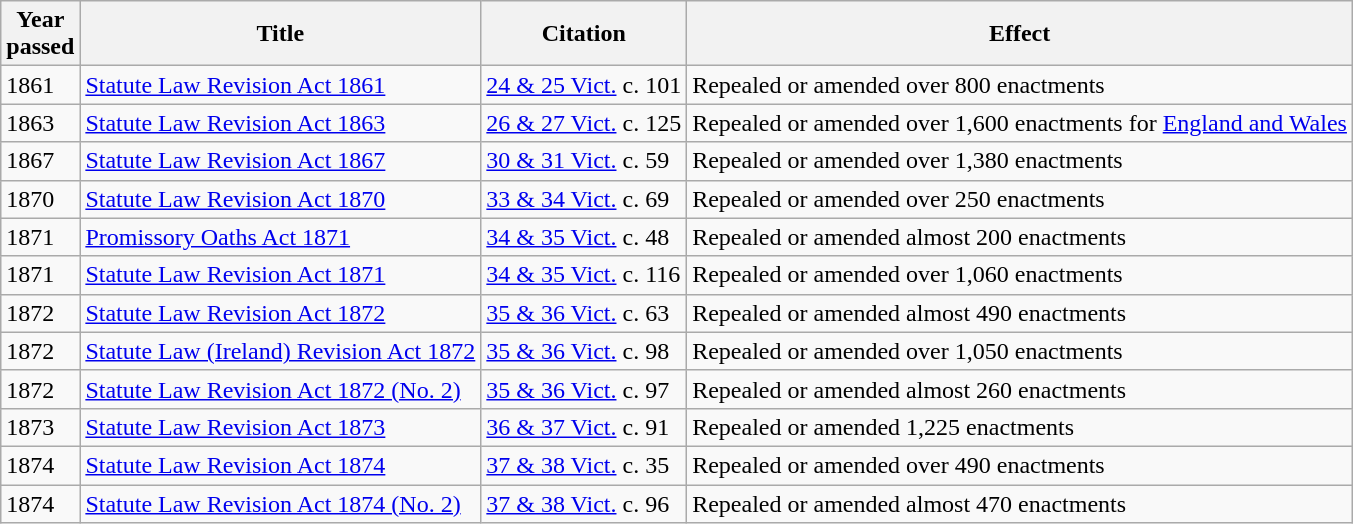<table class="wikitable">
<tr>
<th>Year<br>passed</th>
<th>Title</th>
<th>Citation</th>
<th>Effect</th>
</tr>
<tr>
<td>1861</td>
<td><a href='#'>Statute Law Revision Act 1861</a></td>
<td><a href='#'>24 & 25 Vict.</a> c. 101</td>
<td>Repealed or amended over 800 enactments</td>
</tr>
<tr>
<td>1863</td>
<td><a href='#'>Statute Law Revision Act 1863</a></td>
<td><a href='#'>26 & 27 Vict.</a> c. 125</td>
<td>Repealed or amended over 1,600 enactments for <a href='#'>England and Wales</a></td>
</tr>
<tr>
<td>1867</td>
<td><a href='#'>Statute Law Revision Act 1867</a></td>
<td><a href='#'>30 & 31 Vict.</a> c. 59</td>
<td>Repealed or amended over 1,380 enactments</td>
</tr>
<tr>
<td>1870</td>
<td><a href='#'>Statute Law Revision Act 1870</a></td>
<td><a href='#'>33 & 34 Vict.</a> c. 69</td>
<td>Repealed or amended over 250 enactments</td>
</tr>
<tr>
<td>1871</td>
<td><a href='#'>Promissory Oaths Act 1871</a></td>
<td><a href='#'>34 & 35 Vict.</a> c. 48</td>
<td>Repealed or amended almost 200 enactments</td>
</tr>
<tr>
<td>1871</td>
<td><a href='#'>Statute Law Revision Act 1871</a></td>
<td><a href='#'>34 & 35 Vict.</a> c. 116</td>
<td>Repealed or amended over 1,060 enactments</td>
</tr>
<tr>
<td>1872</td>
<td><a href='#'>Statute Law Revision Act 1872</a></td>
<td><a href='#'>35 & 36 Vict.</a> c. 63</td>
<td>Repealed or amended almost 490 enactments</td>
</tr>
<tr>
<td>1872</td>
<td><a href='#'>Statute Law (Ireland) Revision Act 1872</a></td>
<td><a href='#'>35 & 36 Vict.</a> c. 98</td>
<td>Repealed or amended over 1,050 enactments</td>
</tr>
<tr>
<td>1872</td>
<td><a href='#'>Statute Law Revision Act 1872 (No. 2)</a></td>
<td><a href='#'>35 & 36 Vict.</a> c. 97</td>
<td>Repealed or amended almost 260 enactments</td>
</tr>
<tr>
<td>1873</td>
<td><a href='#'>Statute Law Revision Act 1873</a></td>
<td><a href='#'>36 & 37 Vict.</a> c. 91</td>
<td>Repealed or amended 1,225 enactments</td>
</tr>
<tr>
<td>1874</td>
<td><a href='#'>Statute Law Revision Act 1874</a></td>
<td><a href='#'>37 & 38 Vict.</a> c. 35</td>
<td>Repealed or amended over 490 enactments</td>
</tr>
<tr>
<td>1874</td>
<td><a href='#'>Statute Law Revision Act 1874 (No. 2)</a></td>
<td><a href='#'>37 & 38 Vict.</a> c. 96</td>
<td>Repealed or amended almost 470 enactments</td>
</tr>
</table>
